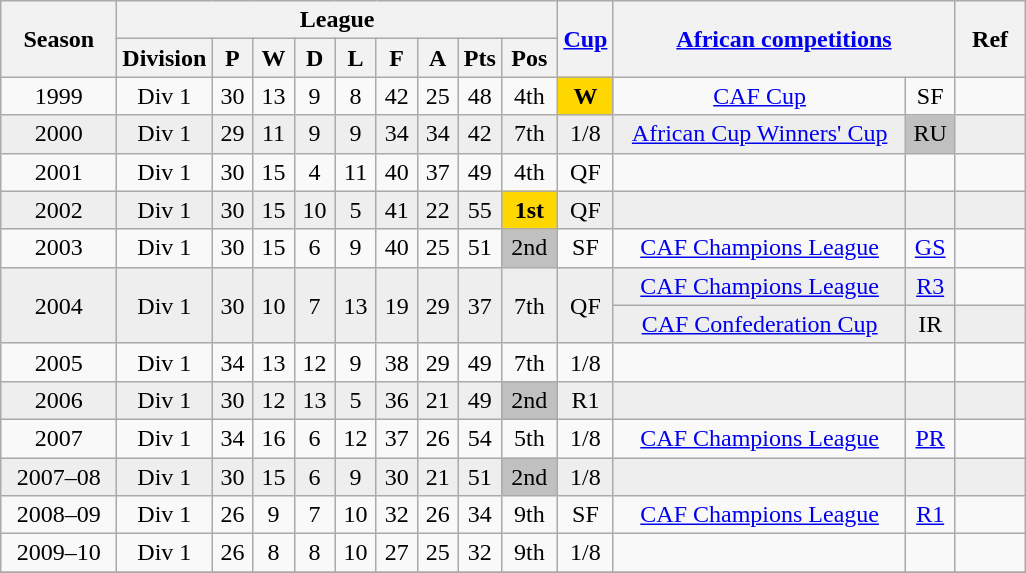<table class="wikitable" style="text-align: center">
<tr>
<th rowspan="2" style="width:70px;">Season</th>
<th colspan=9>League</th>
<th rowspan="2" style="width:30px;"><a href='#'>Cup</a></th>
<th rowspan="2" colspan="2" style="width:220px;"><a href='#'>African competitions</a></th>
<th rowspan="2" style="width:40px;">Ref</th>
</tr>
<tr>
<th>Division</th>
<th width="20">P</th>
<th width="20">W</th>
<th width="20">D</th>
<th width="20">L</th>
<th width="20">F</th>
<th width="20">A</th>
<th width="20">Pts</th>
<th width="30">Pos</th>
</tr>
<tr>
<td>1999</td>
<td>Div 1</td>
<td>30</td>
<td>13</td>
<td>9</td>
<td>8</td>
<td>42</td>
<td>25</td>
<td>48</td>
<td>4th</td>
<td bgcolor=Gold><strong>W</strong></td>
<td><a href='#'>CAF Cup</a></td>
<td>SF</td>
<td align=center></td>
</tr>
<tr style="background:#eee;">
<td>2000</td>
<td>Div 1</td>
<td>29</td>
<td>11</td>
<td>9</td>
<td>9</td>
<td>34</td>
<td>34</td>
<td>42</td>
<td>7th</td>
<td>1/8</td>
<td><a href='#'>African Cup Winners' Cup</a></td>
<td bgcolor=Silver>RU</td>
<td align=center></td>
</tr>
<tr>
<td>2001</td>
<td>Div 1</td>
<td>30</td>
<td>15</td>
<td>4</td>
<td>11</td>
<td>40</td>
<td>37</td>
<td>49</td>
<td>4th</td>
<td>QF</td>
<td></td>
<td></td>
<td align=center></td>
</tr>
<tr style="background:#eee;">
<td>2002</td>
<td>Div 1</td>
<td>30</td>
<td>15</td>
<td>10</td>
<td>5</td>
<td>41</td>
<td>22</td>
<td>55</td>
<td bgcolor=Gold><strong>1st</strong></td>
<td>QF</td>
<td></td>
<td></td>
<td align=center></td>
</tr>
<tr>
<td>2003</td>
<td>Div 1</td>
<td>30</td>
<td>15</td>
<td>6</td>
<td>9</td>
<td>40</td>
<td>25</td>
<td>51</td>
<td bgcolor=Silver>2nd</td>
<td>SF</td>
<td><a href='#'>CAF Champions League</a></td>
<td><a href='#'>GS</a></td>
<td align=center></td>
</tr>
<tr style="background:#eee;">
<td rowspan=2>2004</td>
<td rowspan=2>Div 1</td>
<td rowspan=2>30</td>
<td rowspan=2>10</td>
<td rowspan=2>7</td>
<td rowspan=2>13</td>
<td rowspan=2>19</td>
<td rowspan=2>29</td>
<td rowspan=2>37</td>
<td rowspan=2>7th</td>
<td rowspan=2>QF</td>
<td><a href='#'>CAF Champions League</a></td>
<td><a href='#'>R3</a></td>
</tr>
<tr style="background:#eee;">
<td><a href='#'>CAF Confederation Cup</a></td>
<td>IR</td>
<td align=center></td>
</tr>
<tr>
<td>2005</td>
<td>Div 1</td>
<td>34</td>
<td>13</td>
<td>12</td>
<td>9</td>
<td>38</td>
<td>29</td>
<td>49</td>
<td>7th</td>
<td>1/8</td>
<td></td>
<td></td>
<td align=center></td>
</tr>
<tr style="background:#eee;">
<td>2006</td>
<td>Div 1</td>
<td>30</td>
<td>12</td>
<td>13</td>
<td>5</td>
<td>36</td>
<td>21</td>
<td>49</td>
<td bgcolor=Silver>2nd</td>
<td>R1</td>
<td></td>
<td></td>
<td align=center></td>
</tr>
<tr>
<td>2007</td>
<td>Div 1</td>
<td>34</td>
<td>16</td>
<td>6</td>
<td>12</td>
<td>37</td>
<td>26</td>
<td>54</td>
<td>5th</td>
<td>1/8</td>
<td><a href='#'>CAF Champions League</a></td>
<td><a href='#'>PR</a></td>
<td align=center></td>
</tr>
<tr style="background:#eee;">
<td>2007–08</td>
<td>Div 1</td>
<td>30</td>
<td>15</td>
<td>6</td>
<td>9</td>
<td>30</td>
<td>21</td>
<td>51</td>
<td bgcolor=Silver>2nd</td>
<td>1/8</td>
<td></td>
<td></td>
<td align=center></td>
</tr>
<tr>
<td>2008–09</td>
<td>Div 1</td>
<td>26</td>
<td>9</td>
<td>7</td>
<td>10</td>
<td>32</td>
<td>26</td>
<td>34</td>
<td>9th</td>
<td>SF</td>
<td><a href='#'>CAF Champions League</a></td>
<td><a href='#'>R1</a></td>
<td align=center></td>
</tr>
<tr>
<td>2009–10</td>
<td>Div 1</td>
<td>26</td>
<td>8</td>
<td>8</td>
<td>10</td>
<td>27</td>
<td>25</td>
<td>32</td>
<td>9th</td>
<td>1/8</td>
<td></td>
<td></td>
<td align=center></td>
</tr>
<tr>
</tr>
</table>
